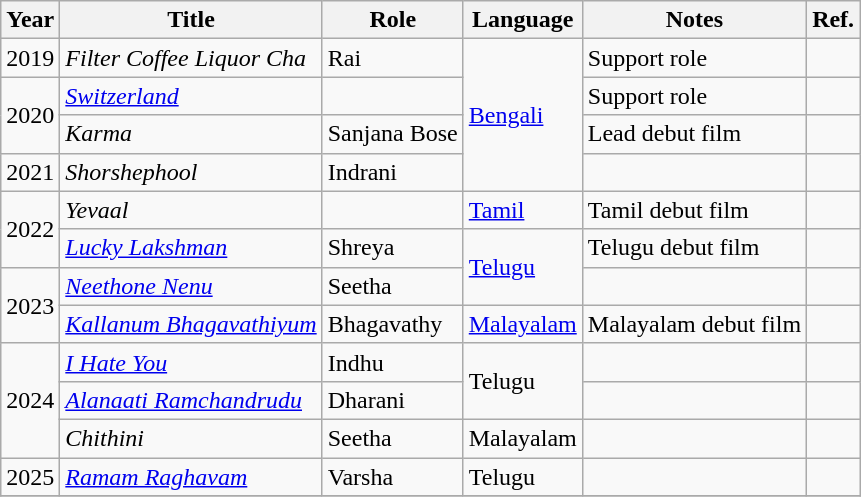<table class="wikitable sortable">
<tr>
<th>Year</th>
<th>Title</th>
<th>Role</th>
<th>Language</th>
<th class="unsortable">Notes</th>
<th>Ref.</th>
</tr>
<tr>
<td>2019</td>
<td><em>Filter Coffee Liquor Cha</em></td>
<td>Rai</td>
<td rowspan="4"><a href='#'>Bengali</a></td>
<td>Support role</td>
<td></td>
</tr>
<tr>
<td rowspan=2>2020</td>
<td><em><a href='#'>Switzerland</a></em></td>
<td></td>
<td>Support role</td>
<td></td>
</tr>
<tr>
<td><em>Karma</em></td>
<td>Sanjana Bose</td>
<td>Lead debut film</td>
<td></td>
</tr>
<tr>
<td>2021</td>
<td><em>Shorshephool</em></td>
<td>Indrani</td>
<td></td>
<td></td>
</tr>
<tr>
<td rowspan="2">2022</td>
<td><em>Yevaal</em></td>
<td></td>
<td><a href='#'>Tamil</a></td>
<td>Tamil debut film</td>
<td></td>
</tr>
<tr>
<td><em><a href='#'>Lucky Lakshman</a></em></td>
<td>Shreya</td>
<td rowspan="2"><a href='#'>Telugu</a></td>
<td>Telugu debut film</td>
<td></td>
</tr>
<tr>
<td rowspan=2>2023</td>
<td><em><a href='#'>Neethone Nenu</a></em></td>
<td>Seetha</td>
<td></td>
<td></td>
</tr>
<tr>
<td><em><a href='#'>Kallanum Bhagavathiyum</a></em></td>
<td>Bhagavathy</td>
<td><a href='#'>Malayalam</a></td>
<td>Malayalam debut film</td>
<td></td>
</tr>
<tr>
<td rowspan="3">2024</td>
<td><em><a href='#'>I Hate You</a></em></td>
<td>Indhu</td>
<td rowspan="2">Telugu</td>
<td></td>
<td></td>
</tr>
<tr>
<td><em><a href='#'>Alanaati Ramchandrudu</a></em></td>
<td>Dharani</td>
<td></td>
<td></td>
</tr>
<tr>
<td><em>Chithini</em></td>
<td>Seetha</td>
<td>Malayalam</td>
<td></td>
<td></td>
</tr>
<tr>
<td>2025</td>
<td><em><a href='#'>Ramam Raghavam</a></em></td>
<td>Varsha</td>
<td>Telugu</td>
<td></td>
<td></td>
</tr>
<tr>
</tr>
</table>
